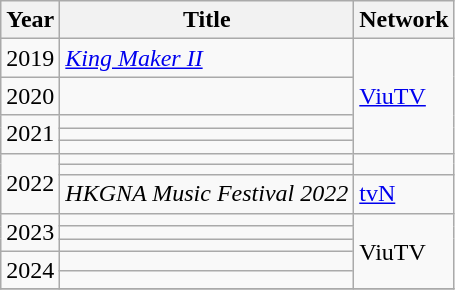<table class="wikitable plainrowheaders">
<tr>
<th scope="col">Year</th>
<th scope="col">Title</th>
<th scope="col">Network</th>
</tr>
<tr>
<td>2019</td>
<td><em><a href='#'>King Maker II</a></em></td>
<td rowspan=5><a href='#'>ViuTV</a></td>
</tr>
<tr>
<td>2020</td>
<td></td>
</tr>
<tr>
<td rowspan=3>2021</td>
<td></td>
</tr>
<tr>
<td></td>
</tr>
<tr>
<td></td>
</tr>
<tr>
<td rowspan=3>2022</td>
<td></td>
</tr>
<tr>
<td></td>
</tr>
<tr>
<td><em>HKGNA Music Festival 2022</em></td>
<td><a href='#'>tvN</a></td>
</tr>
<tr>
<td rowspan=3>2023</td>
<td></td>
<td rowspan=5>ViuTV</td>
</tr>
<tr>
<td></td>
</tr>
<tr>
<td></td>
</tr>
<tr>
<td rowspan=2>2024</td>
<td></td>
</tr>
<tr>
<td></td>
</tr>
<tr>
</tr>
</table>
